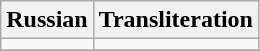<table class="wikitable">
<tr>
<th>Russian</th>
<th>Transliteration</th>
</tr>
<tr>
<td></td>
<td></td>
</tr>
<tr>
</tr>
</table>
